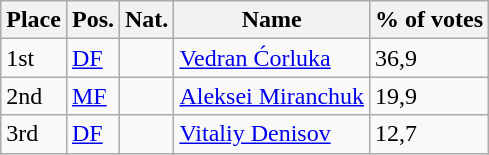<table class="wikitable"  class= style="text-align:left; border:1px #aaa solid; font-size:95%">
<tr>
<th>Place</th>
<th>Pos.</th>
<th>Nat.</th>
<th>Name</th>
<th>% of votes</th>
</tr>
<tr>
<td>1st</td>
<td><a href='#'>DF</a></td>
<td></td>
<td><a href='#'>Vedran Ćorluka</a></td>
<td>36,9</td>
</tr>
<tr>
<td>2nd</td>
<td><a href='#'>MF</a></td>
<td></td>
<td><a href='#'>Aleksei Miranchuk</a></td>
<td>19,9</td>
</tr>
<tr>
<td>3rd</td>
<td><a href='#'>DF</a></td>
<td></td>
<td><a href='#'>Vitaliy Denisov</a></td>
<td>12,7</td>
</tr>
</table>
